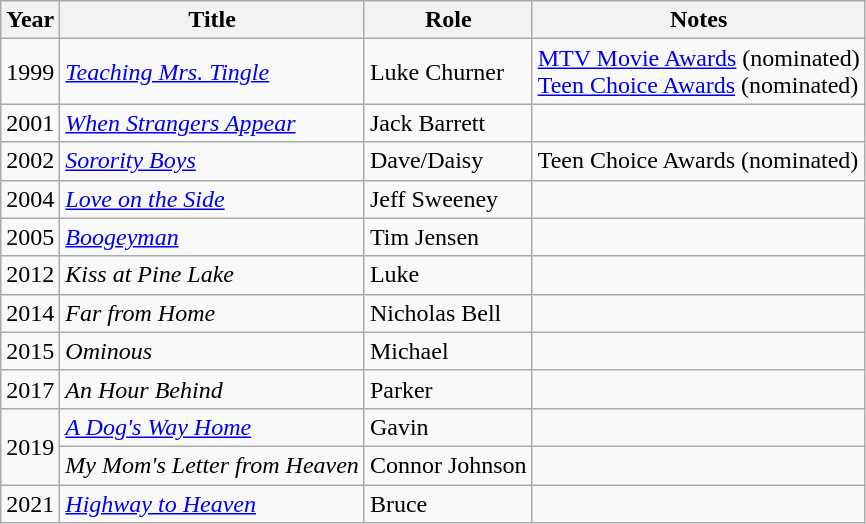<table class="wikitable sortable plainrowheaders">
<tr>
<th>Year</th>
<th>Title</th>
<th>Role</th>
<th class="unsortable">Notes</th>
</tr>
<tr>
<td>1999</td>
<td><em><a href='#'>Teaching Mrs. Tingle</a></em></td>
<td>Luke Churner</td>
<td><a href='#'>MTV Movie Awards</a> (nominated) <br><a href='#'>Teen Choice Awards</a> (nominated)</td>
</tr>
<tr>
<td>2001</td>
<td><em><a href='#'>When Strangers Appear</a></em></td>
<td>Jack Barrett</td>
<td></td>
</tr>
<tr>
<td>2002</td>
<td><em><a href='#'>Sorority Boys</a></em></td>
<td>Dave/Daisy</td>
<td>Teen Choice Awards (nominated)</td>
</tr>
<tr>
<td>2004</td>
<td><em><a href='#'>Love on the Side</a></em></td>
<td>Jeff Sweeney</td>
<td></td>
</tr>
<tr>
<td>2005</td>
<td><em><a href='#'>Boogeyman</a></em></td>
<td>Tim Jensen</td>
<td></td>
</tr>
<tr>
<td>2012</td>
<td><em>Kiss at Pine Lake</em></td>
<td>Luke</td>
<td></td>
</tr>
<tr>
<td>2014</td>
<td><em>Far from Home</em></td>
<td>Nicholas Bell</td>
<td></td>
</tr>
<tr>
<td>2015</td>
<td><em>Ominous</em></td>
<td>Michael</td>
<td></td>
</tr>
<tr>
<td>2017</td>
<td><em>An Hour Behind</em></td>
<td>Parker</td>
<td></td>
</tr>
<tr>
<td rowspan=2>2019</td>
<td><em><a href='#'>A Dog's Way Home</a></em></td>
<td>Gavin</td>
<td></td>
</tr>
<tr>
<td><em>My Mom's Letter from Heaven</em></td>
<td>Connor Johnson</td>
<td></td>
</tr>
<tr>
<td>2021</td>
<td><em><a href='#'>Highway to Heaven</a></em></td>
<td>Bruce</td>
<td></td>
</tr>
</table>
